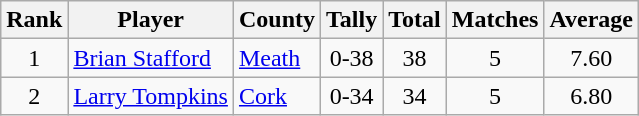<table class="wikitable">
<tr>
<th>Rank</th>
<th>Player</th>
<th>County</th>
<th>Tally</th>
<th>Total</th>
<th>Matches</th>
<th>Average</th>
</tr>
<tr>
<td rowspan=1 align=center>1</td>
<td><a href='#'>Brian Stafford</a></td>
<td><a href='#'>Meath</a></td>
<td align=center>0-38</td>
<td align=center>38</td>
<td align=center>5</td>
<td align=center>7.60</td>
</tr>
<tr>
<td rowspan=1 align=center>2</td>
<td><a href='#'>Larry Tompkins</a></td>
<td><a href='#'>Cork</a></td>
<td align=center>0-34</td>
<td align=center>34</td>
<td align=center>5</td>
<td align=center>6.80</td>
</tr>
</table>
